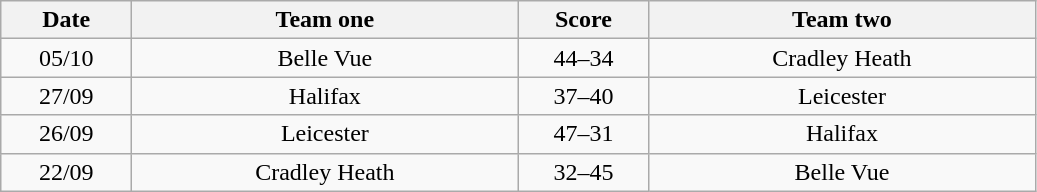<table class="wikitable" style="text-align: center">
<tr>
<th width=80>Date</th>
<th width=250>Team one</th>
<th width=80>Score</th>
<th width=250>Team two</th>
</tr>
<tr>
<td>05/10</td>
<td>Belle Vue</td>
<td>44–34</td>
<td>Cradley Heath</td>
</tr>
<tr>
<td>27/09</td>
<td>Halifax</td>
<td>37–40</td>
<td>Leicester</td>
</tr>
<tr>
<td>26/09</td>
<td>Leicester</td>
<td>47–31</td>
<td>Halifax</td>
</tr>
<tr>
<td>22/09</td>
<td>Cradley Heath</td>
<td>32–45</td>
<td>Belle Vue</td>
</tr>
</table>
